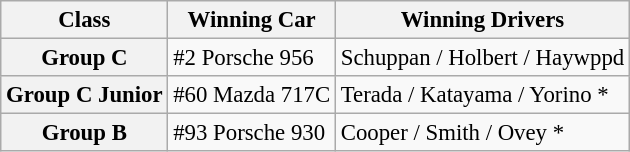<table class="wikitable" style="font-size: 95%">
<tr>
<th>Class</th>
<th>Winning Car</th>
<th>Winning Drivers</th>
</tr>
<tr>
<th>Group C</th>
<td>#2 Porsche 956</td>
<td>Schuppan / Holbert / Haywppd</td>
</tr>
<tr>
<th>Group C Junior</th>
<td>#60 Mazda 717C</td>
<td>Terada / Katayama / Yorino *</td>
</tr>
<tr>
<th>Group B</th>
<td>#93 Porsche 930</td>
<td>Cooper / Smith / Ovey *</td>
</tr>
</table>
